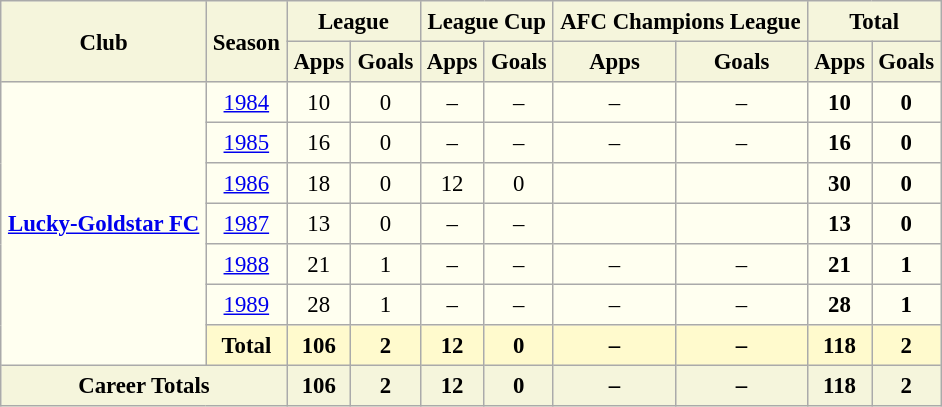<table border=1 align=center cellpadding=4 cellspacing=2 style="background: ivory; font-size: 95%; border: 1px #aaaaaa solid; border-collapse: collapse; clear:center">
<tr style="background:beige">
<th rowspan="2">Club</th>
<th rowspan="2">Season</th>
<th colspan="2">League</th>
<th colspan="2">League Cup</th>
<th colspan="2">AFC Champions League</th>
<th colspan="2">Total</th>
</tr>
<tr style="background:beige">
<th>Apps</th>
<th>Goals</th>
<th>Apps</th>
<th>Goals</th>
<th>Apps</th>
<th>Goals</th>
<th>Apps</th>
<th>Goals</th>
</tr>
<tr>
<td rowspan="7" align=center valign=center><strong><a href='#'>Lucky-Goldstar FC</a></strong></td>
<td align="center"><a href='#'>1984</a></td>
<td align="center">10</td>
<td align="center">0</td>
<td align="center">–</td>
<td align="center">–</td>
<td align="center">–</td>
<td align="center">–</td>
<th>10</th>
<th>0</th>
</tr>
<tr>
<td align="center"><a href='#'>1985</a></td>
<td align="center">16</td>
<td align="center">0</td>
<td align="center">–</td>
<td align="center">–</td>
<td align="center">–</td>
<td align="center">–</td>
<th>16</th>
<th>0</th>
</tr>
<tr>
<td align="center"><a href='#'>1986</a></td>
<td align="center">18</td>
<td align="center">0</td>
<td align="center">12</td>
<td align="center">0</td>
<td align="center"></td>
<td align="center"></td>
<th>30</th>
<th>0</th>
</tr>
<tr>
<td align="center"><a href='#'>1987</a></td>
<td align="center">13</td>
<td align="center">0</td>
<td align="center">–</td>
<td align="center">–</td>
<td align="center"></td>
<td align="center"></td>
<th>13</th>
<th>0</th>
</tr>
<tr>
<td align="center"><a href='#'>1988</a></td>
<td align="center">21</td>
<td align="center">1</td>
<td align="center">–</td>
<td align="center">–</td>
<td align="center">–</td>
<td align="center">–</td>
<th>21</th>
<th>1</th>
</tr>
<tr>
<td align="center"><a href='#'>1989</a></td>
<td align="center">28</td>
<td align="center">1</td>
<td align="center">–</td>
<td align="center">–</td>
<td align="center">–</td>
<td align="center">–</td>
<th>28</th>
<th>1</th>
</tr>
<tr style="background:lemonchiffon">
<th>Total</th>
<th>106</th>
<th>2</th>
<th>12</th>
<th>0</th>
<th>–</th>
<th>–</th>
<th>118</th>
<th>2</th>
</tr>
<tr style="background:beige">
<th colspan="2">Career Totals</th>
<th>106</th>
<th>2</th>
<th>12</th>
<th>0</th>
<th>–</th>
<th>–</th>
<th>118</th>
<th>2</th>
</tr>
</table>
